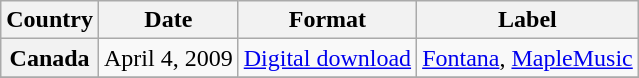<table class="wikitable plainrowheaders">
<tr>
<th scope="col">Country</th>
<th scope="col">Date</th>
<th scope="col">Format</th>
<th scope="col">Label</th>
</tr>
<tr>
<th scope="row">Canada</th>
<td>April 4, 2009</td>
<td><a href='#'>Digital download</a></td>
<td><a href='#'>Fontana</a>, <a href='#'>MapleMusic</a></td>
</tr>
<tr>
</tr>
</table>
